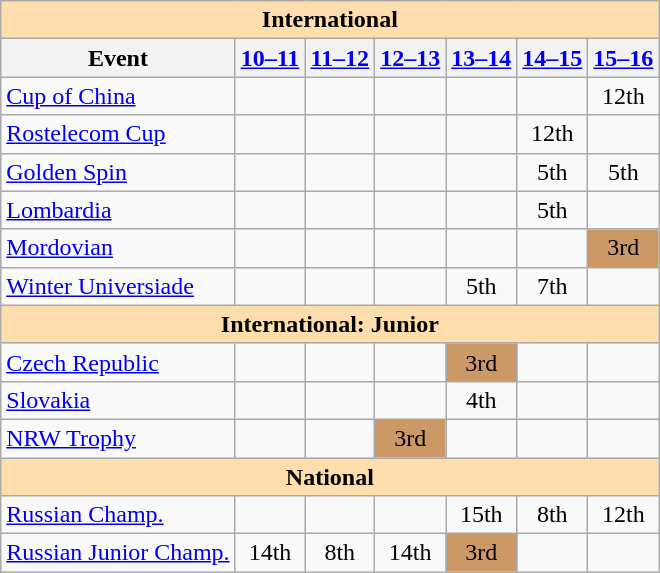<table class="wikitable" style="text-align:center">
<tr>
<th style="background-color: #ffdead; " colspan=7 align=center>International</th>
</tr>
<tr>
<th>Event</th>
<th><a href='#'>10–11</a></th>
<th><a href='#'>11–12</a></th>
<th><a href='#'>12–13</a></th>
<th><a href='#'>13–14</a></th>
<th><a href='#'>14–15</a></th>
<th><a href='#'>15–16</a></th>
</tr>
<tr>
<td align=left> <a href='#'>Cup of China</a></td>
<td></td>
<td></td>
<td></td>
<td></td>
<td></td>
<td>12th</td>
</tr>
<tr>
<td align=left> <a href='#'>Rostelecom Cup</a></td>
<td></td>
<td></td>
<td></td>
<td></td>
<td>12th</td>
<td></td>
</tr>
<tr>
<td align=left> <a href='#'>Golden Spin</a></td>
<td></td>
<td></td>
<td></td>
<td></td>
<td>5th</td>
<td>5th</td>
</tr>
<tr>
<td align=left> <a href='#'>Lombardia</a></td>
<td></td>
<td></td>
<td></td>
<td></td>
<td>5th</td>
<td></td>
</tr>
<tr>
<td align=left> <a href='#'>Mordovian</a></td>
<td></td>
<td></td>
<td></td>
<td></td>
<td></td>
<td bgcolor=cc9966>3rd</td>
</tr>
<tr>
<td align=left><a href='#'>Winter Universiade</a></td>
<td></td>
<td></td>
<td></td>
<td>5th</td>
<td>7th</td>
<td></td>
</tr>
<tr>
<th style="background-color: #ffdead; " colspan=7 align=center>International: Junior</th>
</tr>
<tr>
<td align=left> <a href='#'>Czech Republic</a></td>
<td></td>
<td></td>
<td></td>
<td bgcolor=cc9966>3rd</td>
<td></td>
<td></td>
</tr>
<tr>
<td align=left> <a href='#'>Slovakia</a></td>
<td></td>
<td></td>
<td></td>
<td>4th</td>
<td></td>
<td></td>
</tr>
<tr>
<td align=left><a href='#'>NRW Trophy</a></td>
<td></td>
<td></td>
<td bgcolor=cc9966>3rd</td>
<td></td>
<td></td>
<td></td>
</tr>
<tr>
<th style="background-color: #ffdead; " colspan=7 align=center>National</th>
</tr>
<tr>
<td align=left><a href='#'>Russian Champ.</a></td>
<td></td>
<td></td>
<td></td>
<td>15th</td>
<td>8th</td>
<td>12th</td>
</tr>
<tr>
<td align=left><a href='#'>Russian Junior Champ.</a></td>
<td>14th</td>
<td>8th</td>
<td>14th</td>
<td bgcolor=cc9966>3rd</td>
<td></td>
<td></td>
</tr>
</table>
